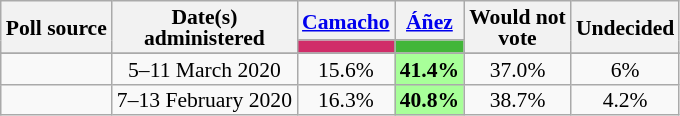<table class="wikitable" style="text-align:center;font-size:90%;line-height:14px;">
<tr>
<th rowspan="2">Poll source</th>
<th rowspan="2">Date(s)<br>administered</th>
<th><a href='#'>Camacho</a></th>
<th><a href='#'>Áñez</a></th>
<th rowspan="2">Would not<br>vote</th>
<th rowspan="2">Undecided</th>
</tr>
<tr>
<td style="background:#d02d69;"></td>
<td style="background:#42B639;"></td>
</tr>
<tr>
</tr>
<tr>
<td></td>
<td>5–11 March 2020</td>
<td>15.6%</td>
<td style="background:#a8ff99"><strong>41.4%</strong></td>
<td>37.0%</td>
<td>6%</td>
</tr>
<tr>
<td></td>
<td>7–13 February 2020</td>
<td>16.3%</td>
<td style="background:#a8ff99"><strong>40.8%</strong></td>
<td>38.7%</td>
<td>4.2%</td>
</tr>
</table>
